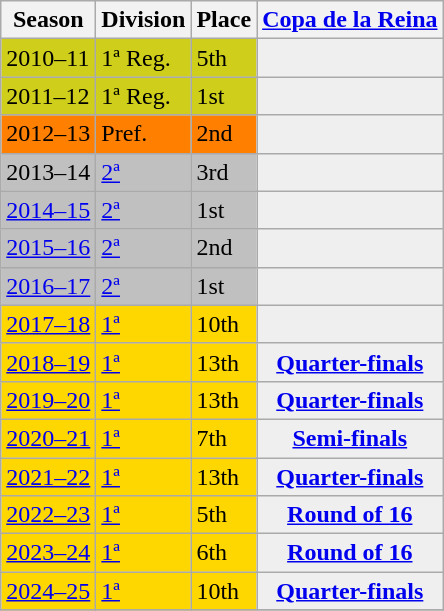<table class="wikitable sortable">
<tr style="background:#f0f6fa;">
<th>Season</th>
<th>Division</th>
<th>Place</th>
<th><a href='#'>Copa de la Reina</a></th>
</tr>
<tr>
<td style="background:#CECE1B;">2010–11</td>
<td style="background:#CECE1B;">1ª Reg.</td>
<td style="background:#CECE1B;">5th</td>
<td style="background:#efefef;"></td>
</tr>
<tr>
<td style="background:#CECE1B;">2011–12</td>
<td style="background:#CECE1B;">1ª Reg.</td>
<td style="background:#CECE1B;">1st</td>
<td style="background:#efefef;"></td>
</tr>
<tr>
<td style="background:#FF7F00;">2012–13</td>
<td style="background:#FF7F00;">Pref.</td>
<td style="background:#FF7F00;">2nd</td>
<th style="background:#efefef;"></th>
</tr>
<tr>
<td style="background:silver;">2013–14</td>
<td style="background:silver;"><a href='#'>2ª</a></td>
<td style="background:silver;">3rd</td>
<th style="background:#efefef;"></th>
</tr>
<tr>
<td style="background:silver;"><a href='#'>2014–15</a></td>
<td style="background:silver;"><a href='#'>2ª</a></td>
<td style="background:silver;">1st</td>
<th style="background:#efefef;"></th>
</tr>
<tr>
<td style="background:silver;"><a href='#'>2015–16</a></td>
<td style="background:silver;"><a href='#'>2ª</a></td>
<td style="background:silver;">2nd</td>
<th style="background:#efefef;"></th>
</tr>
<tr>
<td style="background:silver;"><a href='#'>2016–17</a></td>
<td style="background:silver;"><a href='#'>2ª</a></td>
<td style="background:silver;">1st</td>
<th style="background:#efefef;"></th>
</tr>
<tr>
<td style="background:gold;"><a href='#'>2017–18</a></td>
<td style="background:gold;"><a href='#'>1ª</a></td>
<td style="background:gold;">10th</td>
<td style="background:#efefef;"></td>
</tr>
<tr>
<td style="background:gold;"><a href='#'>2018–19</a></td>
<td style="background:gold;"><a href='#'>1ª</a></td>
<td style="background:gold;">13th</td>
<th style="background:#efefef;"><a href='#'>Quarter-finals</a></th>
</tr>
<tr>
<td style="background:gold;"><a href='#'>2019–20</a></td>
<td style="background:gold;"><a href='#'>1ª</a></td>
<td style="background:gold;">13th</td>
<th style="background:#efefef;"><a href='#'>Quarter-finals</a></th>
</tr>
<tr>
<td style="background:gold;"><a href='#'>2020–21</a></td>
<td style="background:gold;"><a href='#'>1ª</a></td>
<td style="background:gold;">7th</td>
<th style="background:#efefef;"><a href='#'>Semi-finals</a></th>
</tr>
<tr>
<td style="background:gold;"><a href='#'>2021–22</a></td>
<td style="background:gold;"><a href='#'>1ª</a></td>
<td style="background:gold;">13th</td>
<th style="background:#efefef;"><a href='#'>Quarter-finals</a></th>
</tr>
<tr>
<td style="background:gold;"><a href='#'>2022–23</a></td>
<td style="background:gold;"><a href='#'>1ª</a></td>
<td style="background:gold;">5th</td>
<th style="background:#efefef;"><a href='#'>Round of 16</a></th>
</tr>
<tr>
<td style="background:gold;"><a href='#'>2023–24</a></td>
<td style="background:gold;"><a href='#'>1ª</a></td>
<td style="background:gold;">6th</td>
<th style="background:#efefef;"><a href='#'>Round of 16</a></th>
</tr>
<tr>
<td style="background:gold;"><a href='#'>2024–25</a></td>
<td style="background:gold;"><a href='#'>1ª</a></td>
<td style="background:gold;">10th</td>
<th style="background:#efefef;"><a href='#'>Quarter-finals</a></th>
</tr>
<tr>
</tr>
</table>
